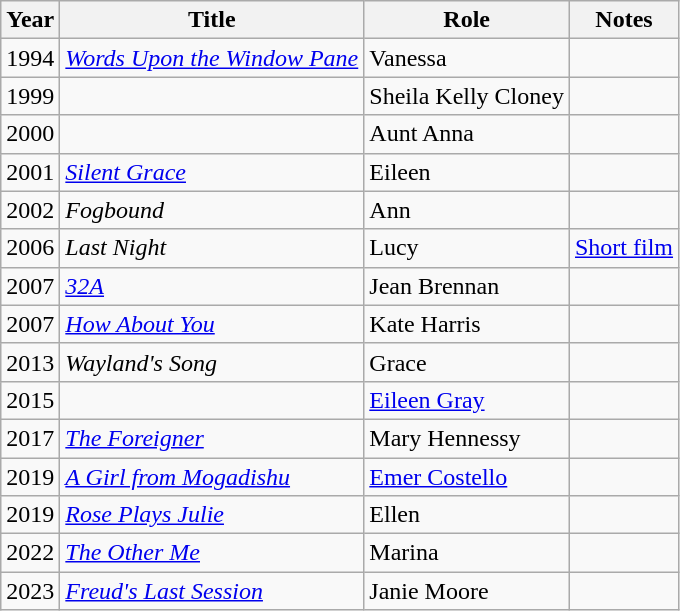<table class="wikitable sortable">
<tr>
<th>Year</th>
<th>Title</th>
<th>Role</th>
<th class="unsortable">Notes</th>
</tr>
<tr>
<td>1994</td>
<td><em><a href='#'>Words Upon the Window Pane</a></em></td>
<td>Vanessa</td>
<td></td>
</tr>
<tr>
<td>1999</td>
<td><em></em></td>
<td>Sheila Kelly Cloney</td>
<td></td>
</tr>
<tr>
<td>2000</td>
<td><em></em></td>
<td>Aunt Anna</td>
<td></td>
</tr>
<tr>
<td>2001</td>
<td><em><a href='#'>Silent Grace</a></em></td>
<td>Eileen</td>
<td></td>
</tr>
<tr>
<td>2002</td>
<td><em>Fogbound</em></td>
<td>Ann</td>
<td></td>
</tr>
<tr>
<td>2006</td>
<td><em>Last Night</em></td>
<td>Lucy</td>
<td><a href='#'>Short film</a></td>
</tr>
<tr>
<td>2007</td>
<td><em><a href='#'>32A</a></em></td>
<td>Jean Brennan</td>
<td></td>
</tr>
<tr>
<td>2007</td>
<td><em><a href='#'>How About You</a></em></td>
<td>Kate Harris</td>
<td></td>
</tr>
<tr>
<td>2013</td>
<td><em>Wayland's Song</em></td>
<td>Grace</td>
<td></td>
</tr>
<tr>
<td>2015</td>
<td><em></em></td>
<td><a href='#'>Eileen Gray</a></td>
<td></td>
</tr>
<tr>
<td>2017</td>
<td><em><a href='#'>The Foreigner</a></em></td>
<td>Mary Hennessy</td>
<td></td>
</tr>
<tr>
<td>2019</td>
<td><em><a href='#'>A Girl from Mogadishu</a></em></td>
<td><a href='#'>Emer Costello</a></td>
<td></td>
</tr>
<tr>
<td>2019</td>
<td><em><a href='#'>Rose Plays Julie</a></em></td>
<td>Ellen</td>
<td></td>
</tr>
<tr>
<td>2022</td>
<td><em><a href='#'>The Other Me</a></em></td>
<td>Marina</td>
<td></td>
</tr>
<tr>
<td>2023</td>
<td><em><a href='#'>Freud's Last Session</a></em></td>
<td>Janie Moore</td>
<td></td>
</tr>
</table>
